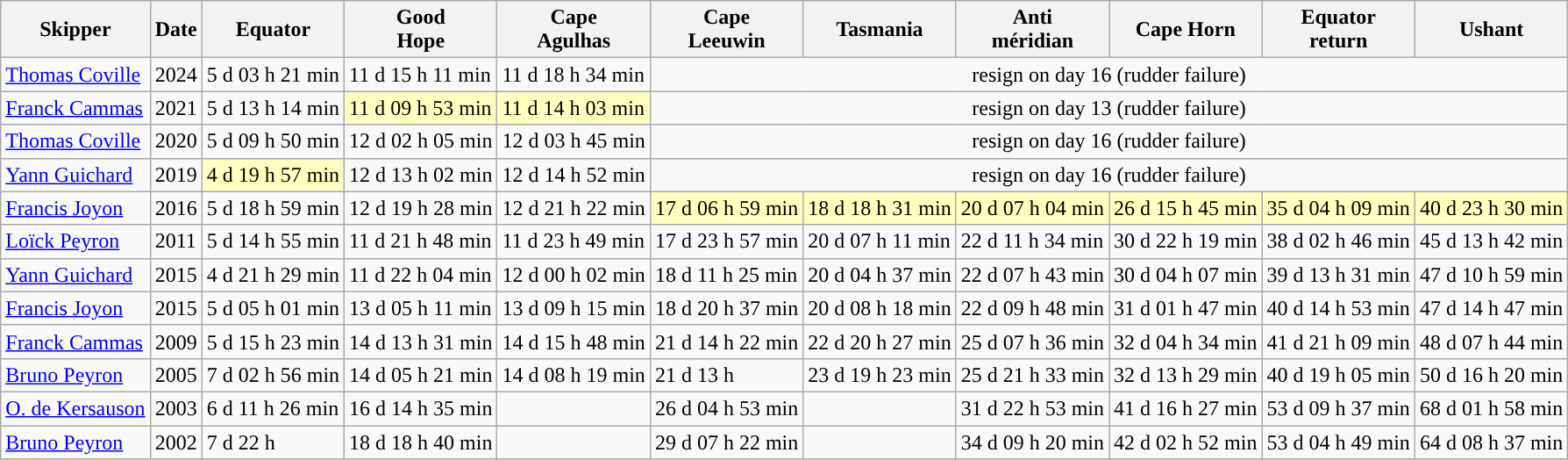<table class="wikitable sortable ">
<tr>
<th>Skipper</th>
<th>Date</th>
<th>Equator</th>
<th>Good<br>Hope</th>
<th>Cape<br>Agulhas</th>
<th>Cape<br>Leeuwin</th>
<th>Tasmania</th>
<th>Anti<br>méridian</th>
<th>Cape Horn</th>
<th>Equator<br>return</th>
<th>Ushant</th>
</tr>
<tr>
<td><a href='#'>Thomas Coville</a></td>
<td>2024</td>
<td>5 d 03 h 21 min</td>
<td>11 d 15 h 11 min</td>
<td>11 d 18 h 34 min</td>
<td colspan="6" align="center">resign on day 16 (rudder failure)</td>
</tr>
<tr>
<td><a href='#'>Franck Cammas</a></td>
<td>2021</td>
<td>5 d 13 h 14 min</td>
<td style="background:#ffffbf;">11 d 09 h 53 min</td>
<td style="background:#ffffbf;">11 d 14 h 03 min</td>
<td colspan="6" align="center">resign on day 13 (rudder failure)</td>
</tr>
<tr>
<td><a href='#'>Thomas Coville</a></td>
<td>2020</td>
<td>5 d 09 h 50 min</td>
<td>12 d 02 h 05 min</td>
<td>12 d 03 h 45 min</td>
<td colspan="6" align="center">resign on day 16 (rudder failure)</td>
</tr>
<tr>
<td><a href='#'>Yann Guichard</a></td>
<td>2019</td>
<td style="background:#ffffbf;">4 d 19 h 57 min</td>
<td>12 d 13 h 02 min</td>
<td>12 d 14 h 52 min</td>
<td colspan="6" align="center">resign on day 16 (rudder failure)</td>
</tr>
<tr>
<td><a href='#'>Francis Joyon</a></td>
<td>2016</td>
<td>5 d 18 h 59 min</td>
<td>12 d 19 h 28 min</td>
<td>12 d 21 h 22 min</td>
<td style="background:#ffffbf;">17 d 06 h 59 min</td>
<td style="background:#ffffbf;">18 d 18 h 31 min</td>
<td style="background:#ffffbf;">20 d 07 h 04 min</td>
<td style="background:#ffffbf;">26 d 15 h 45 min</td>
<td style="background:#ffffbf;">35 d 04 h 09 min</td>
<td style="background:#ffffbf;">40 d 23 h 30 min</td>
</tr>
<tr>
<td><a href='#'>Loïck Peyron</a></td>
<td>2011</td>
<td>5 d 14 h 55 min</td>
<td>11 d 21 h 48 min</td>
<td>11 d 23 h 49 min</td>
<td>17 d 23 h 57 min</td>
<td>20 d 07 h 11 min</td>
<td>22 d 11 h 34 min</td>
<td>30 d 22 h 19 min</td>
<td>38 d 02 h 46 min</td>
<td>45 d 13 h 42 min</td>
</tr>
<tr>
<td><a href='#'>Yann Guichard</a></td>
<td>2015</td>
<td>4 d 21 h 29 min</td>
<td>11 d 22 h 04 min</td>
<td>12 d 00 h 02 min</td>
<td>18 d 11 h 25 min</td>
<td>20 d 04 h 37 min</td>
<td>22 d 07 h 43 min</td>
<td>30 d 04 h 07 min</td>
<td>39 d 13 h 31 min</td>
<td>47 d 10 h 59 min</td>
</tr>
<tr>
<td><a href='#'>Francis Joyon</a></td>
<td>2015</td>
<td>5 d 05 h 01 min</td>
<td>13 d 05 h 11 min</td>
<td>13 d 09 h 15 min</td>
<td>18 d 20 h 37 min</td>
<td>20 d 08 h 18 min</td>
<td>22 d 09 h 48 min</td>
<td>31 d 01 h 47 min</td>
<td>40 d 14 h 53 min</td>
<td>47 d 14 h 47 min</td>
</tr>
<tr>
<td><a href='#'>Franck Cammas</a></td>
<td>2009</td>
<td>5 d 15 h 23 min</td>
<td>14 d 13 h 31 min</td>
<td>14 d 15 h 48 min</td>
<td>21 d 14 h 22 min</td>
<td>22 d 20 h 27 min</td>
<td>25 d 07 h 36 min</td>
<td>32 d 04 h 34 min</td>
<td>41 d 21 h 09 min</td>
<td>48 d 07 h 44 min</td>
</tr>
<tr>
<td><a href='#'>Bruno Peyron</a></td>
<td>2005</td>
<td>7 d 02 h 56 min</td>
<td>14 d 05 h 21 min</td>
<td>14 d 08 h 19 min</td>
<td>21 d 13 h</td>
<td>23 d 19 h 23 min</td>
<td>25 d 21 h 33 min</td>
<td>32 d 13 h 29 min</td>
<td>40 d 19 h 05 min</td>
<td>50 d 16 h 20 min</td>
</tr>
<tr>
<td><a href='#'>O. de Kersauson</a></td>
<td>2003</td>
<td>6 d 11 h 26 min</td>
<td>16 d 14 h 35 min</td>
<td></td>
<td>26 d 04 h 53 min</td>
<td></td>
<td>31 d 22 h 53 min</td>
<td>41 d 16 h 27 min</td>
<td>53 d 09 h 37 min</td>
<td>68 d 01 h 58 min</td>
</tr>
<tr>
<td><a href='#'>Bruno Peyron</a></td>
<td>2002</td>
<td>7 d 22 h</td>
<td>18 d 18 h 40 min</td>
<td></td>
<td>29 d 07 h 22 min</td>
<td></td>
<td>34 d 09 h 20 min</td>
<td>42 d 02 h 52 min</td>
<td>53 d 04 h 49 min</td>
<td>64 d 08 h 37 min</td>
</tr>
</table>
